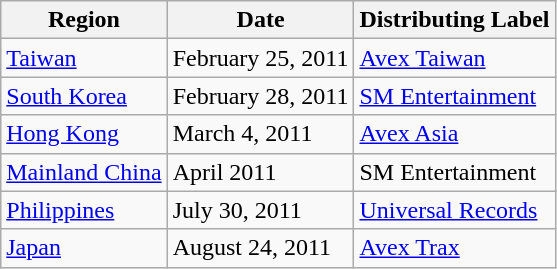<table class="wikitable">
<tr>
<th>Region</th>
<th>Date</th>
<th>Distributing Label</th>
</tr>
<tr>
<td><a href='#'>Taiwan</a></td>
<td>February 25, 2011</td>
<td><a href='#'>Avex Taiwan</a></td>
</tr>
<tr>
<td><a href='#'>South Korea</a></td>
<td>February 28, 2011</td>
<td><a href='#'>SM Entertainment</a></td>
</tr>
<tr>
<td><a href='#'>Hong Kong</a></td>
<td>March 4, 2011</td>
<td><a href='#'>Avex Asia</a></td>
</tr>
<tr>
<td><a href='#'>Mainland China</a></td>
<td>April 2011</td>
<td>SM Entertainment</td>
</tr>
<tr>
<td><a href='#'>Philippines</a></td>
<td>July 30, 2011</td>
<td><a href='#'>Universal Records</a></td>
</tr>
<tr>
<td><a href='#'>Japan</a></td>
<td>August 24, 2011</td>
<td><a href='#'>Avex Trax</a></td>
</tr>
</table>
